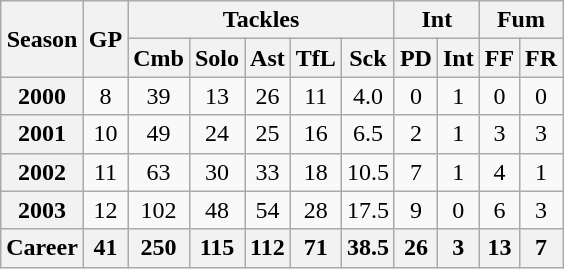<table class="wikitable" style="text-align:center;">
<tr>
<th rowspan="2">Season</th>
<th rowspan="2">GP</th>
<th colspan="5">Tackles</th>
<th colspan="2">Int</th>
<th colspan="2">Fum</th>
</tr>
<tr>
<th>Cmb</th>
<th>Solo</th>
<th>Ast</th>
<th>TfL</th>
<th>Sck</th>
<th>PD</th>
<th>Int</th>
<th>FF</th>
<th>FR</th>
</tr>
<tr>
<th>2000</th>
<td>8</td>
<td>39</td>
<td>13</td>
<td>26</td>
<td>11</td>
<td>4.0</td>
<td>0</td>
<td>1</td>
<td>0</td>
<td>0</td>
</tr>
<tr>
<th>2001</th>
<td>10</td>
<td>49</td>
<td>24</td>
<td>25</td>
<td>16</td>
<td>6.5</td>
<td>2</td>
<td>1</td>
<td>3</td>
<td>3</td>
</tr>
<tr>
<th>2002</th>
<td>11</td>
<td>63</td>
<td>30</td>
<td>33</td>
<td>18</td>
<td>10.5</td>
<td>7</td>
<td>1</td>
<td>4</td>
<td>1</td>
</tr>
<tr>
<th>2003</th>
<td>12</td>
<td>102</td>
<td>48</td>
<td>54</td>
<td>28</td>
<td>17.5</td>
<td>9</td>
<td>0</td>
<td>6</td>
<td>3</td>
</tr>
<tr>
<th>Career</th>
<th>41</th>
<th>250</th>
<th>115</th>
<th>112</th>
<th>71</th>
<th>38.5</th>
<th>26</th>
<th>3</th>
<th>13</th>
<th>7</th>
</tr>
</table>
